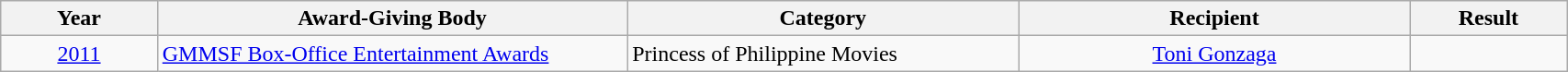<table | width="90%" class="wikitable sortable">
<tr>
<th width="10%">Year</th>
<th width="30%">Award-Giving Body</th>
<th width="25%">Category</th>
<th width="25%">Recipient</th>
<th width="10%">Result</th>
</tr>
<tr>
<td rowspan="1" align="center"><a href='#'>2011</a></td>
<td rowspan="1" align="left"><a href='#'>GMMSF Box-Office Entertainment Awards</a></td>
<td align="left">Princess of Philippine Movies</td>
<td align="center"><a href='#'>Toni Gonzaga</a></td>
<td></td>
</tr>
</table>
